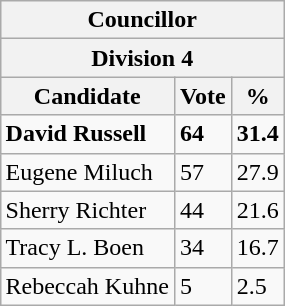<table class="wikitable collapsible collapsed" align="right">
<tr>
<th colspan=3>Councillor</th>
</tr>
<tr>
<th colspan=3>Division 4</th>
</tr>
<tr>
<th>Candidate</th>
<th>Vote</th>
<th>%</th>
</tr>
<tr>
<td><strong>David Russell</strong></td>
<td><strong>64</strong></td>
<td><strong>31.4</strong></td>
</tr>
<tr>
<td>Eugene Miluch</td>
<td>57</td>
<td>27.9</td>
</tr>
<tr>
<td>Sherry Richter</td>
<td>44</td>
<td>21.6</td>
</tr>
<tr>
<td>Tracy L. Boen</td>
<td>34</td>
<td>16.7</td>
</tr>
<tr>
<td>Rebeccah Kuhne</td>
<td>5</td>
<td>2.5</td>
</tr>
</table>
